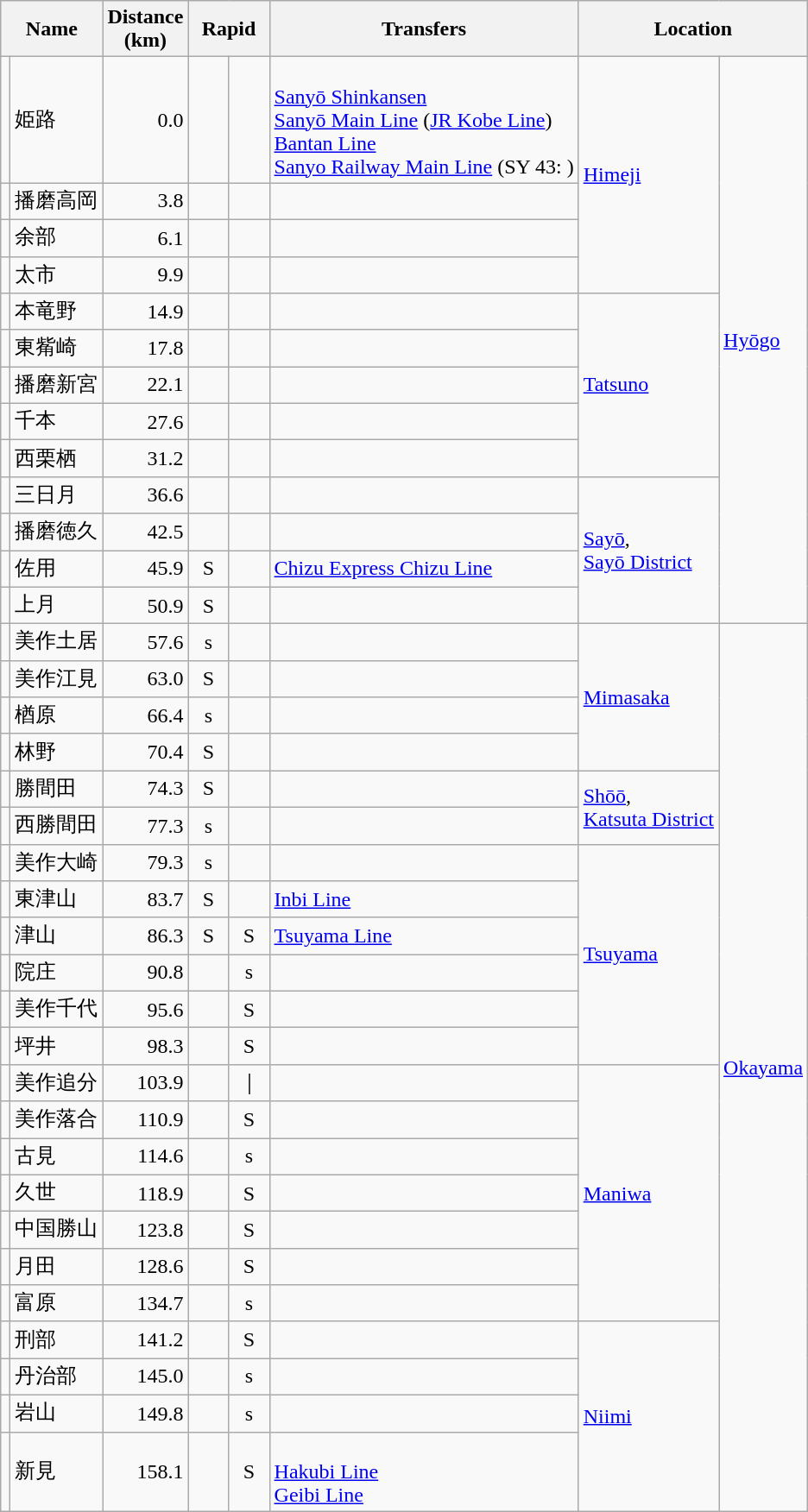<table class="wikitable" rules="all">
<tr>
<th colspan="2">Name</th>
<th style="width: 3em;">Distance (km)</th>
<th colspan="2">Rapid</th>
<th>Transfers</th>
<th colspan="2">Location</th>
</tr>
<tr>
<td></td>
<td>姫路</td>
<td style="text-align: right;">0.0</td>
<td style="width: 1.5em; text-align: center;"> </td>
<td style="width: 1.5em; text-align: center;"> </td>
<td><br> <a href='#'>Sanyō Shinkansen</a><br>
 <a href='#'>Sanyō Main Line</a> (<a href='#'>JR Kobe Line</a>)<br>
 <a href='#'>Bantan Line</a><br>
 <a href='#'>Sanyo Railway Main Line</a> (SY 43: )</td>
<td rowspan="4"><a href='#'>Himeji</a></td>
<td rowspan="13"><a href='#'>Hyōgo</a></td>
</tr>
<tr>
<td></td>
<td>播磨高岡</td>
<td style="text-align: right;">3.8</td>
<td style="text-align: center;"> </td>
<td style="text-align: center;"> </td>
<td> </td>
</tr>
<tr>
<td></td>
<td>余部</td>
<td style="text-align: right;">6.1</td>
<td style="text-align: center;"> </td>
<td style="text-align: center;"> </td>
<td> </td>
</tr>
<tr>
<td></td>
<td>太市</td>
<td style="text-align: right;">9.9</td>
<td style="text-align: center;"> </td>
<td style="text-align: center;"> </td>
<td> </td>
</tr>
<tr>
<td></td>
<td>本竜野</td>
<td style="text-align: right;">14.9</td>
<td style="text-align: center;"> </td>
<td style="text-align: center;"> </td>
<td> </td>
<td rowspan="5"><a href='#'>Tatsuno</a></td>
</tr>
<tr>
<td></td>
<td>東觜崎</td>
<td style="text-align: right;">17.8</td>
<td style="text-align: center;"> </td>
<td style="text-align: center;"> </td>
<td> </td>
</tr>
<tr>
<td></td>
<td>播磨新宮</td>
<td style="text-align: right;">22.1</td>
<td style="text-align: center;"> </td>
<td style="text-align: center;"> </td>
<td> </td>
</tr>
<tr>
<td></td>
<td>千本</td>
<td style="text-align: right;">27.6</td>
<td style="text-align: center;"> </td>
<td style="text-align: center;"> </td>
<td> </td>
</tr>
<tr>
<td></td>
<td>西栗栖</td>
<td style="text-align: right;">31.2</td>
<td style="text-align: center;"> </td>
<td style="text-align: center;"> </td>
<td> </td>
</tr>
<tr>
<td></td>
<td>三日月</td>
<td style="text-align: right;">36.6</td>
<td style="text-align: center;"> </td>
<td style="text-align: center;"> </td>
<td> </td>
<td rowspan="4"><a href='#'>Sayō</a>,<br><a href='#'>Sayō District</a></td>
</tr>
<tr>
<td></td>
<td>播磨徳久</td>
<td style="text-align: right;">42.5</td>
<td style="text-align: center;"> </td>
<td style="text-align: center;"> </td>
<td> </td>
</tr>
<tr>
<td></td>
<td>佐用</td>
<td style="text-align: right;">45.9</td>
<td style="text-align: center;">S</td>
<td style="text-align: center;"> </td>
<td><a href='#'>Chizu Express Chizu Line</a></td>
</tr>
<tr>
<td></td>
<td>上月</td>
<td style="text-align: right;">50.9</td>
<td style="text-align: center;">S</td>
<td style="text-align: center;"> </td>
<td> </td>
</tr>
<tr>
<td></td>
<td>美作土居</td>
<td style="text-align: right;">57.6</td>
<td style="text-align: center;">s</td>
<td style="text-align: center;"> </td>
<td> </td>
<td rowspan="4"><a href='#'>Mimasaka</a></td>
<td rowspan="23"><a href='#'>Okayama</a></td>
</tr>
<tr>
<td></td>
<td>美作江見</td>
<td style="text-align: right;">63.0</td>
<td style="text-align: center;">S</td>
<td style="text-align: center;"> </td>
<td> </td>
</tr>
<tr>
<td></td>
<td>楢原</td>
<td style="text-align: right;">66.4</td>
<td style="text-align: center;">s</td>
<td style="text-align: center;"> </td>
<td> </td>
</tr>
<tr>
<td></td>
<td>林野</td>
<td style="text-align: right;">70.4</td>
<td style="text-align: center;">S</td>
<td style="text-align: center;"> </td>
<td> </td>
</tr>
<tr>
<td></td>
<td>勝間田</td>
<td style="text-align: right;">74.3</td>
<td style="text-align: center;">S</td>
<td style="text-align: center;"> </td>
<td> </td>
<td rowspan="2"><a href='#'>Shōō</a>,<br><a href='#'>Katsuta District</a></td>
</tr>
<tr>
<td></td>
<td>西勝間田</td>
<td style="text-align: right;">77.3</td>
<td style="text-align: center;">s</td>
<td style="text-align: center;"> </td>
<td> </td>
</tr>
<tr>
<td></td>
<td>美作大崎</td>
<td style="text-align: right;">79.3</td>
<td style="text-align: center;">s</td>
<td style="text-align: center;"> </td>
<td> </td>
<td rowspan="6"><a href='#'>Tsuyama</a></td>
</tr>
<tr>
<td></td>
<td>東津山</td>
<td style="text-align: right;">83.7</td>
<td style="text-align: center;">S</td>
<td style="text-align: center;"> </td>
<td> <a href='#'>Inbi Line</a></td>
</tr>
<tr>
<td></td>
<td>津山</td>
<td style="text-align: right;">86.3</td>
<td style="text-align: center;">S</td>
<td style="text-align: center;">S</td>
<td> <a href='#'>Tsuyama Line</a></td>
</tr>
<tr>
<td></td>
<td>院庄</td>
<td style="text-align: right;">90.8</td>
<td style="text-align: center;"> </td>
<td style="text-align: center;">s</td>
<td> </td>
</tr>
<tr>
<td></td>
<td>美作千代</td>
<td style="text-align: right;">95.6</td>
<td style="text-align: center;"> </td>
<td style="text-align: center;">S</td>
<td> </td>
</tr>
<tr>
<td></td>
<td>坪井</td>
<td style="text-align: right;">98.3</td>
<td style="text-align: center;"> </td>
<td style="text-align: center;">S</td>
<td> </td>
</tr>
<tr>
<td></td>
<td>美作追分</td>
<td style="text-align: right;">103.9</td>
<td style="text-align: center;"> </td>
<td style="text-align: center;">｜</td>
<td> </td>
<td rowspan="7"><a href='#'>Maniwa</a></td>
</tr>
<tr>
<td></td>
<td>美作落合</td>
<td style="text-align: right;">110.9</td>
<td style="text-align: center;"> </td>
<td style="text-align: center;">S</td>
<td> </td>
</tr>
<tr>
<td></td>
<td>古見</td>
<td style="text-align: right;">114.6</td>
<td style="text-align: center;"> </td>
<td style="text-align: center;">s</td>
<td> </td>
</tr>
<tr>
<td></td>
<td>久世</td>
<td style="text-align: right;">118.9</td>
<td style="text-align: center;"> </td>
<td style="text-align: center;">S</td>
<td> </td>
</tr>
<tr>
<td></td>
<td>中国勝山</td>
<td style="text-align: right;">123.8</td>
<td style="text-align: center;"> </td>
<td style="text-align: center;">S</td>
<td> </td>
</tr>
<tr>
<td></td>
<td>月田</td>
<td style="text-align: right;">128.6</td>
<td style="text-align: center;"> </td>
<td style="text-align: center;">S</td>
<td> </td>
</tr>
<tr>
<td></td>
<td>富原</td>
<td style="text-align: right;">134.7</td>
<td style="text-align: center;"> </td>
<td style="text-align: center;">s</td>
<td> </td>
</tr>
<tr>
<td></td>
<td>刑部</td>
<td style="text-align: right;">141.2</td>
<td style="text-align: center;"> </td>
<td style="text-align: center;">S</td>
<td> </td>
<td rowspan="4"><a href='#'>Niimi</a></td>
</tr>
<tr>
<td></td>
<td>丹治部</td>
<td style="text-align: right;">145.0</td>
<td style="text-align: center;"> </td>
<td style="text-align: center;">s</td>
<td> </td>
</tr>
<tr>
<td></td>
<td>岩山</td>
<td style="text-align: right;">149.8</td>
<td style="text-align: center;"> </td>
<td style="text-align: center;">s</td>
<td> </td>
</tr>
<tr>
<td></td>
<td>新見</td>
<td style="text-align: right;">158.1</td>
<td style="text-align: center;"> </td>
<td style="text-align: center;">S</td>
<td><br> <a href='#'>Hakubi Line</a><br>
 <a href='#'>Geibi Line</a></td>
</tr>
</table>
